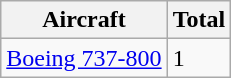<table class="wikitable" style="border-collapse:collapse">
<tr>
<th>Aircraft</th>
<th>Total</th>
</tr>
<tr>
<td><a href='#'>Boeing 737-800</a></td>
<td>1</td>
</tr>
</table>
